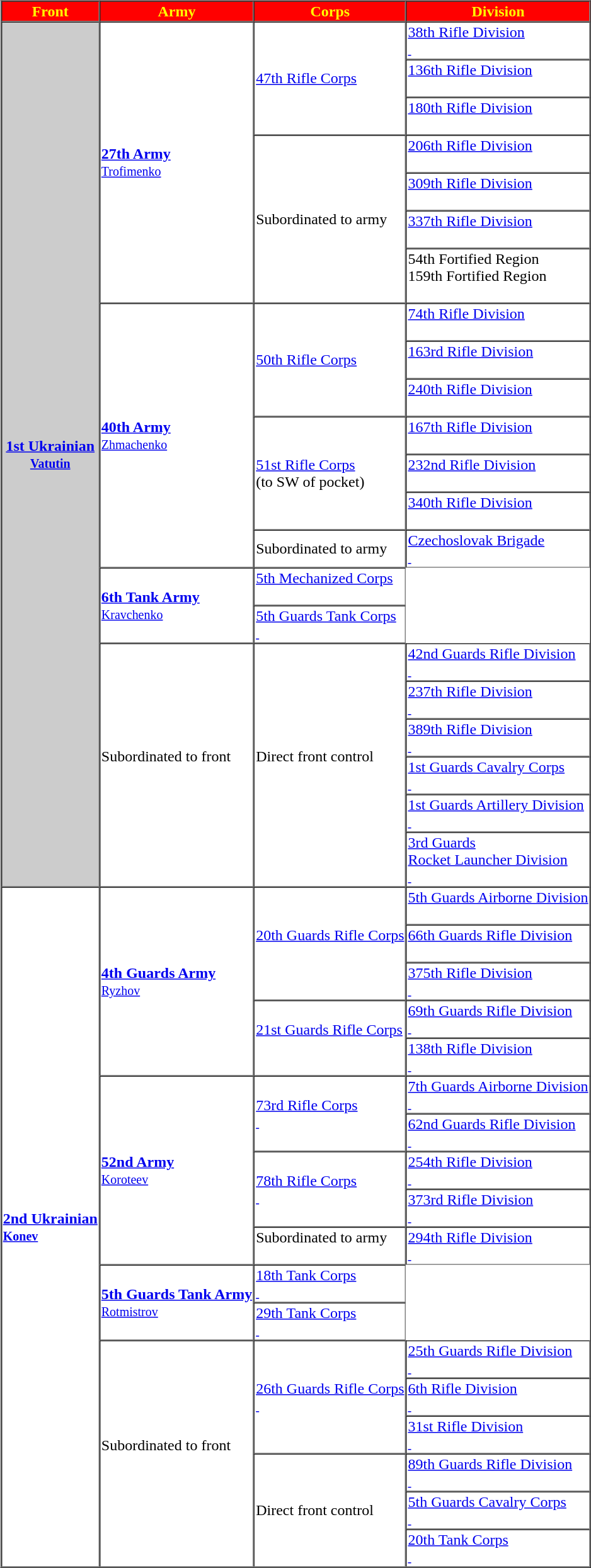<table style="float: right;" border="1" cellpadding="1" cellspacing="0" style="font-size: 85%; border: gray solid 1px; border-collapse: collapse; text-align: center;">
<tr style="background-color:red; color:yellow;">
<th>Front</th>
<th>Army</th>
<th>Corps</th>
<th>Division</th>
</tr>
<tr>
<th ROWSPAN=22 style="background:#ccc;" style="border-bottom:1px solid gray;"><strong><a href='#'>1st Ukrainian</a></strong><br><small><strong><a href='#'>Vatutin</a></strong></small></th>
<td ROWSPAN=7><strong><a href='#'>27th Army</a></strong><br><small><a href='#'>Trofimenko</a></small></td>
<td ROWSPAN=3><a href='#'>47th Rifle Corps</a></td>
<td><a href='#'>38th Rifle Division<br><small> </small></a></td>
</tr>
<tr>
<td><a href='#'>136th Rifle Division</a><br><small> </small></td>
</tr>
<tr>
<td><a href='#'>180th Rifle Division</a><br><small> </small></td>
</tr>
<tr>
<td ROWSPAN=4>Subordinated to army<small> </small></td>
<td><a href='#'>206th Rifle Division</a><br><small> </small></td>
</tr>
<tr>
<td><a href='#'>309th Rifle Division</a><br><small> </small></td>
</tr>
<tr>
<td><a href='#'>337th Rifle Division</a><br><small> </small></td>
</tr>
<tr>
<td>54th Fortified Region <br> 159th Fortified Region<br><small> </small></td>
</tr>
<tr>
<td ROWSPAN=7><strong><a href='#'>40th Army</a></strong><br><small><a href='#'>Zhmachenko</a></small></td>
<td ROWSPAN=3><a href='#'>50th Rifle Corps</a></td>
<td><a href='#'>74th Rifle Division</a><br><small> </small></td>
</tr>
<tr>
<td><a href='#'>163rd Rifle Division</a><br><small> </small></td>
</tr>
<tr>
<td><a href='#'>240th Rifle Division</a><br><small> </small></td>
</tr>
<tr>
<td ROWSPAN=3><a href='#'>51st Rifle Corps</a><br>(to SW of pocket)</td>
<td><a href='#'>167th Rifle Division</a><br><small> </small></td>
</tr>
<tr>
<td><a href='#'>232nd Rifle Division</a><br><small> </small></td>
</tr>
<tr>
<td><a href='#'>340th Rifle Division</a><br><small> </small></td>
</tr>
<tr>
<td ROWSPAN=1>Subordinated to army<small> </small></td>
<td><a href='#'>Czechoslovak Brigade<br><small> </small></a></td>
</tr>
<tr>
<td ROWSPAN=2><strong><a href='#'>6th Tank Army</a></strong><br><small><a href='#'>Kravchenko</a></small></td>
<td><a href='#'>5th Mechanized Corps</a><br><small> </small></td>
</tr>
<tr>
<td><a href='#'>5th Guards Tank Corps<br><small> </small></a></td>
</tr>
<tr>
<td ROWSPAN=6>Subordinated to front<br><small> </small></td>
<td ROWSPAN=6>Direct front control<br><small> </small></td>
<td><a href='#'>42nd Guards Rifle Division<br><small> </small></a></td>
</tr>
<tr>
<td><a href='#'>237th Rifle Division<br><small> </small></a></td>
</tr>
<tr>
<td><a href='#'>389th Rifle Division<br><small> </small></a></td>
</tr>
<tr>
<td><a href='#'>1st Guards Cavalry Corps<br><small> </small></a></td>
</tr>
<tr>
<td><a href='#'>1st Guards Artillery Division<br><small> </small></a></td>
</tr>
<tr>
<td><a href='#'>3rd Guards<br>Rocket Launcher Division<br><small> </small></a></td>
</tr>
<tr>
<td ROWSPAN=18><strong><a href='#'>2nd Ukrainian</a></strong><br><small><strong><a href='#'>Konev</a></strong></small></td>
<td ROWSPAN=5><strong><a href='#'>4th Guards Army</a></strong><br><small><a href='#'>Ryzhov</a></small></td>
<td ROWSPAN=3><a href='#'>20th Guards Rifle Corps</a><br><small> </small></td>
<td><a href='#'>5th Guards Airborne Division</a><br><small> </small></td>
</tr>
<tr>
<td><a href='#'>66th Guards Rifle Division</a><br><small> </small></td>
</tr>
<tr>
<td><a href='#'>375th Rifle Division<br><small> </small></a></td>
</tr>
<tr>
<td ROWSPAN=2><a href='#'>21st Guards Rifle Corps</a><br><small> </small></td>
<td><a href='#'>69th Guards Rifle Division<br><small> </small></a></td>
</tr>
<tr>
<td><a href='#'>138th Rifle Division<br><small> </small></a></td>
</tr>
<tr>
<td ROWSPAN=5><strong><a href='#'>52nd Army</a></strong><br><small><a href='#'>Koroteev</a></small></td>
<td ROWSPAN=2><a href='#'>73rd Rifle Corps<br><small> </small></a></td>
<td><a href='#'>7th Guards Airborne Division<br><small> </small></a></td>
</tr>
<tr>
<td><a href='#'>62nd Guards Rifle Division<br><small> </small></a></td>
</tr>
<tr>
<td ROWSPAN=2><a href='#'>78th Rifle Corps<br><small> </small></a></td>
<td><a href='#'>254th Rifle Division<br><small> </small></a></td>
</tr>
<tr>
<td><a href='#'>373rd Rifle Division<br><small> </small></a></td>
</tr>
<tr>
<td ROWSPAN=1>Subordinated to army<br><small> </small></td>
<td><a href='#'>294th Rifle Division<br><small> </small></a></td>
</tr>
<tr>
<td ROWSPAN=2><strong><a href='#'>5th Guards Tank Army</a></strong><br><small><a href='#'>Rotmistrov</a></small></td>
<td><a href='#'>18th Tank Corps<br><small> </small></a></td>
</tr>
<tr>
<td><a href='#'>29th Tank Corps<br><small> </small></a></td>
</tr>
<tr>
<td ROWSPAN=6>Subordinated to front<br><small> </small></td>
<td ROWSPAN=3><a href='#'>26th Guards Rifle Corps<br><small> </small></a></td>
<td><a href='#'>25th Guards Rifle Division<br><small> </small></a></td>
</tr>
<tr>
<td><a href='#'>6th Rifle Division<br><small> </small></a></td>
</tr>
<tr>
<td><a href='#'>31st Rifle Division<br><small> </small></a></td>
</tr>
<tr>
<td ROWSPAN=3>Direct front control</td>
<td><a href='#'>89th Guards Rifle Division<br><small> </small></a></td>
</tr>
<tr>
<td><a href='#'>5th Guards Cavalry Corps<br><small> </small></a></td>
</tr>
<tr>
<td><a href='#'>20th Tank Corps<br><small> </small></a></td>
</tr>
<tr>
</tr>
</table>
